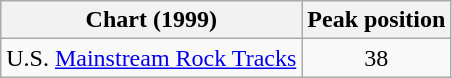<table class="wikitable">
<tr>
<th>Chart (1999)</th>
<th>Peak position</th>
</tr>
<tr>
<td>U.S. <a href='#'>Mainstream Rock Tracks</a></td>
<td align="center">38</td>
</tr>
</table>
